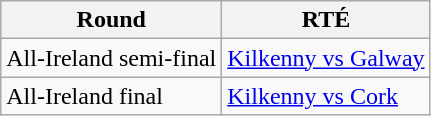<table class="wikitable">
<tr>
<th>Round</th>
<th>RTÉ</th>
</tr>
<tr>
<td>All-Ireland semi-final</td>
<td><a href='#'>Kilkenny vs Galway</a></td>
</tr>
<tr>
<td>All-Ireland final</td>
<td><a href='#'>Kilkenny vs Cork</a></td>
</tr>
</table>
